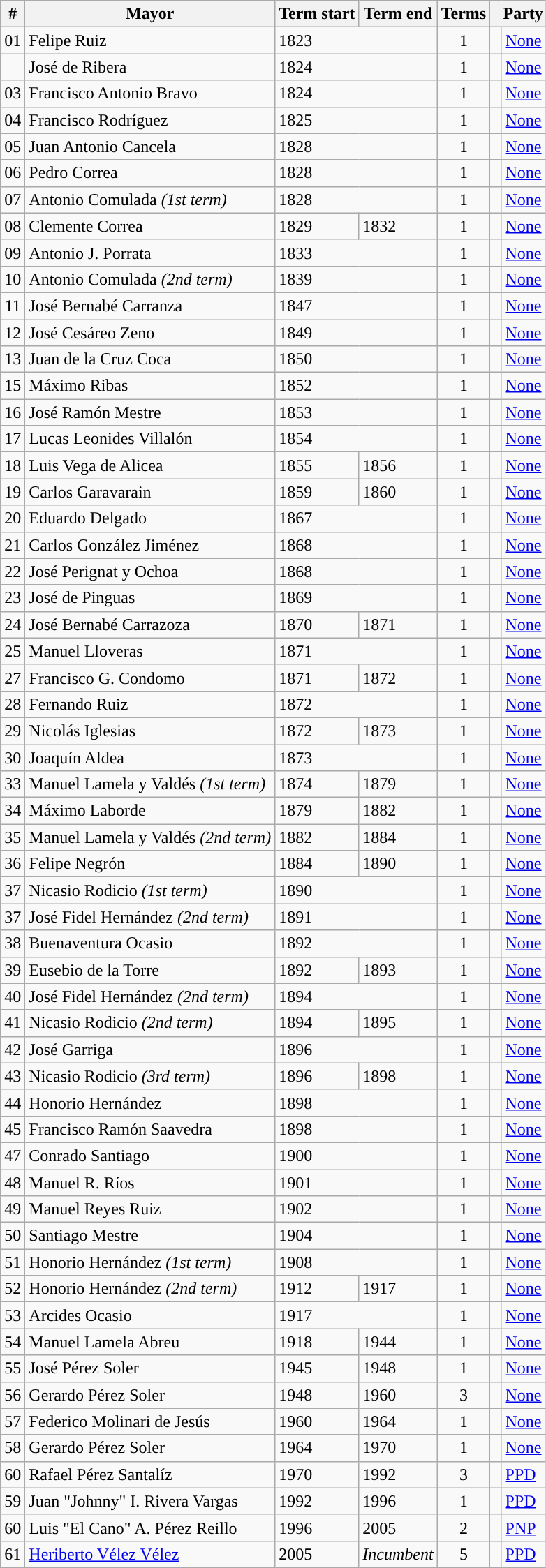<table class="wikitable sortable">
<tr>
<th align="center">#</th>
<th>Mayor</th>
<th>Term start</th>
<th>Term end</th>
<th>Terms</th>
<th class="unsortable"> </th>
<th style="border-left-style:hidden;padding:0.1em 0em">Party</th>
</tr>
<tr>
<td align="center">01</td>
<td>Felipe Ruiz</td>
<td colspan="2" data-sort-value="1823">1823</td>
<td align="center">1</td>
<td></td>
<td><a href='#'>None</a></td>
</tr>
<tr>
<td align=center></td>
<td>José de Ribera</td>
<td colspan="2">1824</td>
<td align="center">1</td>
<td></td>
<td><a href='#'>None</a></td>
</tr>
<tr>
<td align="center">03</td>
<td>Francisco Antonio Bravo</td>
<td colspan="2">1824</td>
<td align="center">1</td>
<td></td>
<td><a href='#'>None</a></td>
</tr>
<tr>
<td align="center">04</td>
<td>Francisco Rodríguez</td>
<td colspan="2">1825</td>
<td align="center">1</td>
<td></td>
<td><a href='#'>None</a></td>
</tr>
<tr>
<td align="center">05</td>
<td>Juan Antonio Cancela</td>
<td colspan="2">1828</td>
<td align="center">1</td>
<td></td>
<td><a href='#'>None</a></td>
</tr>
<tr>
<td align="center">06</td>
<td>Pedro Correa</td>
<td colspan="2">1828</td>
<td align="center">1</td>
<td></td>
<td><a href='#'>None</a></td>
</tr>
<tr>
<td align="center">07</td>
<td>Antonio Comulada <em>(1st term)</em></td>
<td colspan="2">1828</td>
<td align="center">1</td>
<td></td>
<td><a href='#'>None</a></td>
</tr>
<tr>
<td align="center">08</td>
<td>Clemente Correa</td>
<td>1829</td>
<td>1832</td>
<td align="center">1</td>
<td></td>
<td><a href='#'>None</a></td>
</tr>
<tr>
<td align="center">09</td>
<td>Antonio J. Porrata</td>
<td colspan="2">1833</td>
<td align="center">1</td>
<td></td>
<td><a href='#'>None</a></td>
</tr>
<tr>
<td align="center">10</td>
<td>Antonio Comulada <em>(2nd term)</em></td>
<td colspan="2" data-sort-value="1815">1839</td>
<td align="center">1</td>
<td></td>
<td><a href='#'>None</a></td>
</tr>
<tr>
<td align="center">11</td>
<td>José Bernabé Carranza</td>
<td colspan="2">1847</td>
<td align="center">1</td>
<td></td>
<td><a href='#'>None</a></td>
</tr>
<tr>
<td align="center">12</td>
<td>José Cesáreo Zeno</td>
<td colspan="2">1849</td>
<td align="center">1</td>
<td></td>
<td><a href='#'>None</a></td>
</tr>
<tr>
<td align="center">13</td>
<td>Juan de la Cruz Coca</td>
<td colspan="2">1850</td>
<td align="center">1</td>
<td></td>
<td><a href='#'>None</a></td>
</tr>
<tr>
<td align="center">15</td>
<td>Máximo Ribas</td>
<td colspan="2">1852</td>
<td align="center">1</td>
<td></td>
<td><a href='#'>None</a></td>
</tr>
<tr>
<td align="center">16</td>
<td>José Ramón Mestre</td>
<td colspan="2">1853</td>
<td align="center">1</td>
<td></td>
<td><a href='#'>None</a></td>
</tr>
<tr>
<td align="center">17</td>
<td>Lucas Leonides Villalón</td>
<td colspan="2">1854</td>
<td align="center">1</td>
<td></td>
<td><a href='#'>None</a></td>
</tr>
<tr>
<td align="center">18</td>
<td>Luis Vega de Alicea</td>
<td>1855</td>
<td>1856</td>
<td align="center">1</td>
<td></td>
<td><a href='#'>None</a></td>
</tr>
<tr>
<td align="center">19</td>
<td>Carlos Garavarain</td>
<td>1859</td>
<td>1860</td>
<td align="center">1</td>
<td></td>
<td><a href='#'>None</a></td>
</tr>
<tr>
<td align="center">20</td>
<td>Eduardo Delgado</td>
<td colspan="2">1867</td>
<td align="center">1</td>
<td></td>
<td><a href='#'>None</a></td>
</tr>
<tr>
<td align="center">21</td>
<td>Carlos González Jiménez</td>
<td colspan="2">1868</td>
<td align="center">1</td>
<td></td>
<td><a href='#'>None</a></td>
</tr>
<tr>
<td align="center">22</td>
<td>José Perignat y Ochoa</td>
<td colspan="2">1868</td>
<td align="center">1</td>
<td></td>
<td><a href='#'>None</a></td>
</tr>
<tr>
<td align="center">23</td>
<td>José de Pinguas</td>
<td colspan="2">1869</td>
<td align="center">1</td>
<td></td>
<td><a href='#'>None</a></td>
</tr>
<tr>
<td align="center">24</td>
<td>José Bernabé Carrazoza</td>
<td>1870</td>
<td>1871</td>
<td align="center">1</td>
<td></td>
<td><a href='#'>None</a></td>
</tr>
<tr>
<td align="center">25</td>
<td>Manuel Lloveras</td>
<td colspan="2">1871</td>
<td align="center">1</td>
<td></td>
<td><a href='#'>None</a></td>
</tr>
<tr>
<td align="center">27</td>
<td>Francisco G. Condomo</td>
<td>1871</td>
<td>1872</td>
<td align="center">1</td>
<td></td>
<td><a href='#'>None</a></td>
</tr>
<tr>
<td align="center">28</td>
<td>Fernando Ruiz</td>
<td colspan="2">1872</td>
<td align="center">1</td>
<td></td>
<td><a href='#'>None</a></td>
</tr>
<tr>
<td align="center">29</td>
<td>Nicolás Iglesias</td>
<td>1872</td>
<td>1873</td>
<td align="center">1</td>
<td></td>
<td><a href='#'>None</a></td>
</tr>
<tr>
<td align="center">30</td>
<td>Joaquín Aldea</td>
<td colspan="2">1873</td>
<td align="center">1</td>
<td></td>
<td><a href='#'>None</a></td>
</tr>
<tr>
<td align="center">33</td>
<td>Manuel Lamela y Valdés <em>(1st term)</em></td>
<td>1874</td>
<td>1879</td>
<td align="center">1</td>
<td></td>
<td><a href='#'>None</a></td>
</tr>
<tr>
<td align="center">34</td>
<td>Máximo Laborde</td>
<td>1879</td>
<td>1882</td>
<td align="center">1</td>
<td></td>
<td><a href='#'>None</a></td>
</tr>
<tr>
<td align="center">35</td>
<td>Manuel Lamela y Valdés <em>(2nd term)</em></td>
<td>1882</td>
<td>1884</td>
<td align="center">1</td>
<td></td>
<td><a href='#'>None</a></td>
</tr>
<tr>
<td align="center">36</td>
<td>Felipe Negrón</td>
<td>1884</td>
<td>1890</td>
<td align="center">1</td>
<td></td>
<td><a href='#'>None</a></td>
</tr>
<tr>
<td align="center">37</td>
<td>Nicasio Rodicio <em>(1st term)</em></td>
<td colspan="2">1890</td>
<td align="center">1</td>
<td></td>
<td><a href='#'>None</a></td>
</tr>
<tr>
<td align="center">37</td>
<td>José Fidel Hernández <em>(2nd term)</em></td>
<td colspan="2">1891</td>
<td align="center">1</td>
<td></td>
<td><a href='#'>None</a></td>
</tr>
<tr>
<td align="center">38</td>
<td>Buenaventura Ocasio</td>
<td colspan="2">1892</td>
<td align="center">1</td>
<td></td>
<td><a href='#'>None</a></td>
</tr>
<tr>
<td align="center">39</td>
<td>Eusebio de la Torre</td>
<td>1892</td>
<td>1893</td>
<td align="center">1</td>
<td></td>
<td><a href='#'>None</a></td>
</tr>
<tr>
<td align="center">40</td>
<td>José Fidel Hernández <em>(2nd term)</em></td>
<td colspan="2">1894</td>
<td align="center">1</td>
<td></td>
<td><a href='#'>None</a></td>
</tr>
<tr>
<td align="center">41</td>
<td>Nicasio Rodicio <em>(2nd term)</em></td>
<td>1894</td>
<td>1895</td>
<td align="center">1</td>
<td></td>
<td><a href='#'>None</a></td>
</tr>
<tr>
<td align="center">42</td>
<td>José Garriga</td>
<td colspan="2">1896</td>
<td align="center">1</td>
<td></td>
<td><a href='#'>None</a></td>
</tr>
<tr>
<td align="center">43</td>
<td>Nicasio Rodicio <em>(3rd term)</em></td>
<td>1896</td>
<td>1898</td>
<td align="center">1</td>
<td></td>
<td><a href='#'>None</a></td>
</tr>
<tr>
<td align="center">44</td>
<td>Honorio Hernández</td>
<td colspan="2">1898</td>
<td align="center">1</td>
<td></td>
<td><a href='#'>None</a></td>
</tr>
<tr>
<td align="center">45</td>
<td>Francisco Ramón Saavedra</td>
<td colspan="2">1898</td>
<td align="center">1</td>
<td></td>
<td><a href='#'>None</a></td>
</tr>
<tr>
<td align="center">47</td>
<td>Conrado Santiago</td>
<td colspan="2">1900</td>
<td align="center">1</td>
<td></td>
<td><a href='#'>None</a></td>
</tr>
<tr>
<td align="center">48</td>
<td>Manuel R. Ríos</td>
<td colspan="2">1901</td>
<td align="center">1</td>
<td></td>
<td><a href='#'>None</a></td>
</tr>
<tr>
<td align="center">49</td>
<td>Manuel Reyes Ruiz</td>
<td colspan="2">1902</td>
<td align="center">1</td>
<td></td>
<td><a href='#'>None</a></td>
</tr>
<tr>
<td align="center">50</td>
<td>Santiago Mestre</td>
<td colspan="2">1904</td>
<td align="center">1</td>
<td></td>
<td><a href='#'>None</a></td>
</tr>
<tr>
<td align="center">51</td>
<td>Honorio Hernández <em>(1st term)</em></td>
<td colspan="2">1908</td>
<td align="center">1</td>
<td></td>
<td><a href='#'>None</a></td>
</tr>
<tr>
<td align="center">52</td>
<td>Honorio Hernández <em>(2nd term)</em></td>
<td>1912</td>
<td>1917</td>
<td align="center">1</td>
<td></td>
<td><a href='#'>None</a></td>
</tr>
<tr>
<td align="center">53</td>
<td>Arcides Ocasio</td>
<td colspan="2">1917</td>
<td align="center">1</td>
<td></td>
<td><a href='#'>None</a></td>
</tr>
<tr>
<td align="center">54</td>
<td>Manuel Lamela Abreu</td>
<td>1918</td>
<td>1944</td>
<td align="center">1</td>
<td></td>
<td><a href='#'>None</a></td>
</tr>
<tr>
<td align="center">55</td>
<td>José Pérez Soler</td>
<td>1945</td>
<td>1948</td>
<td align="center">1</td>
<td></td>
<td><a href='#'>None</a></td>
</tr>
<tr>
<td align="center">56</td>
<td>Gerardo Pérez Soler</td>
<td>1948</td>
<td>1960</td>
<td align="center">3</td>
<td></td>
<td><a href='#'>None</a></td>
</tr>
<tr>
<td align="center">57</td>
<td>Federico Molinari de Jesús</td>
<td>1960</td>
<td>1964</td>
<td align="center">1</td>
<td></td>
<td><a href='#'>None</a></td>
</tr>
<tr>
<td align="center">58</td>
<td>Gerardo Pérez Soler</td>
<td>1964</td>
<td>1970</td>
<td align="center">1</td>
<td></td>
<td><a href='#'>None</a></td>
</tr>
<tr>
<td align="center">60</td>
<td>Rafael Pérez Santalíz</td>
<td>1970</td>
<td>1992</td>
<td align="center">3</td>
<td></td>
<td><a href='#'>PPD</a></td>
</tr>
<tr>
<td align="center">59</td>
<td>Juan "Johnny" I. Rivera Vargas</td>
<td>1992</td>
<td>1996</td>
<td align="center">1</td>
<td></td>
<td><a href='#'>PPD</a></td>
</tr>
<tr>
<td align="center">60</td>
<td>Luis "El Cano" A. Pérez Reillo</td>
<td>1996</td>
<td>2005</td>
<td align="center">2</td>
<td></td>
<td><a href='#'>PNP</a></td>
</tr>
<tr>
<td align="center">61</td>
<td><a href='#'>Heriberto Vélez Vélez</a></td>
<td>2005</td>
<td><em>Incumbent</em></td>
<td align="center">5</td>
<td></td>
<td><a href='#'>PPD</a></td>
</tr>
</table>
